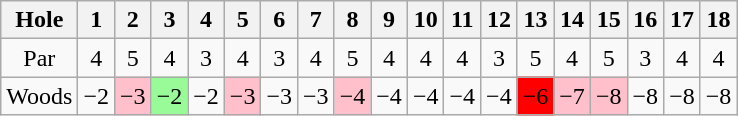<table class="wikitable" style="text-align:center">
<tr>
<th>Hole</th>
<th>1</th>
<th>2</th>
<th>3</th>
<th>4</th>
<th>5</th>
<th>6</th>
<th>7</th>
<th>8</th>
<th>9</th>
<th>10</th>
<th>11</th>
<th>12</th>
<th>13</th>
<th>14</th>
<th>15</th>
<th>16</th>
<th>17</th>
<th>18</th>
</tr>
<tr>
<td>Par</td>
<td>4</td>
<td>5</td>
<td>4</td>
<td>3</td>
<td>4</td>
<td>3</td>
<td>4</td>
<td>5</td>
<td>4</td>
<td>4</td>
<td>4</td>
<td>3</td>
<td>5</td>
<td>4</td>
<td>5</td>
<td>3</td>
<td>4</td>
<td>4</td>
</tr>
<tr>
<td align=left> Woods</td>
<td>−2</td>
<td style="background: Pink;">−3</td>
<td style="background: PaleGreen;">−2</td>
<td>−2</td>
<td style="background: Pink;">−3</td>
<td>−3</td>
<td>−3</td>
<td style="background: Pink;">−4</td>
<td>−4</td>
<td>−4</td>
<td>−4</td>
<td>−4</td>
<td style="background: Red;">−6</td>
<td style="background: Pink;">−7</td>
<td style="background: Pink;">−8</td>
<td>−8</td>
<td>−8</td>
<td>−8</td>
</tr>
</table>
